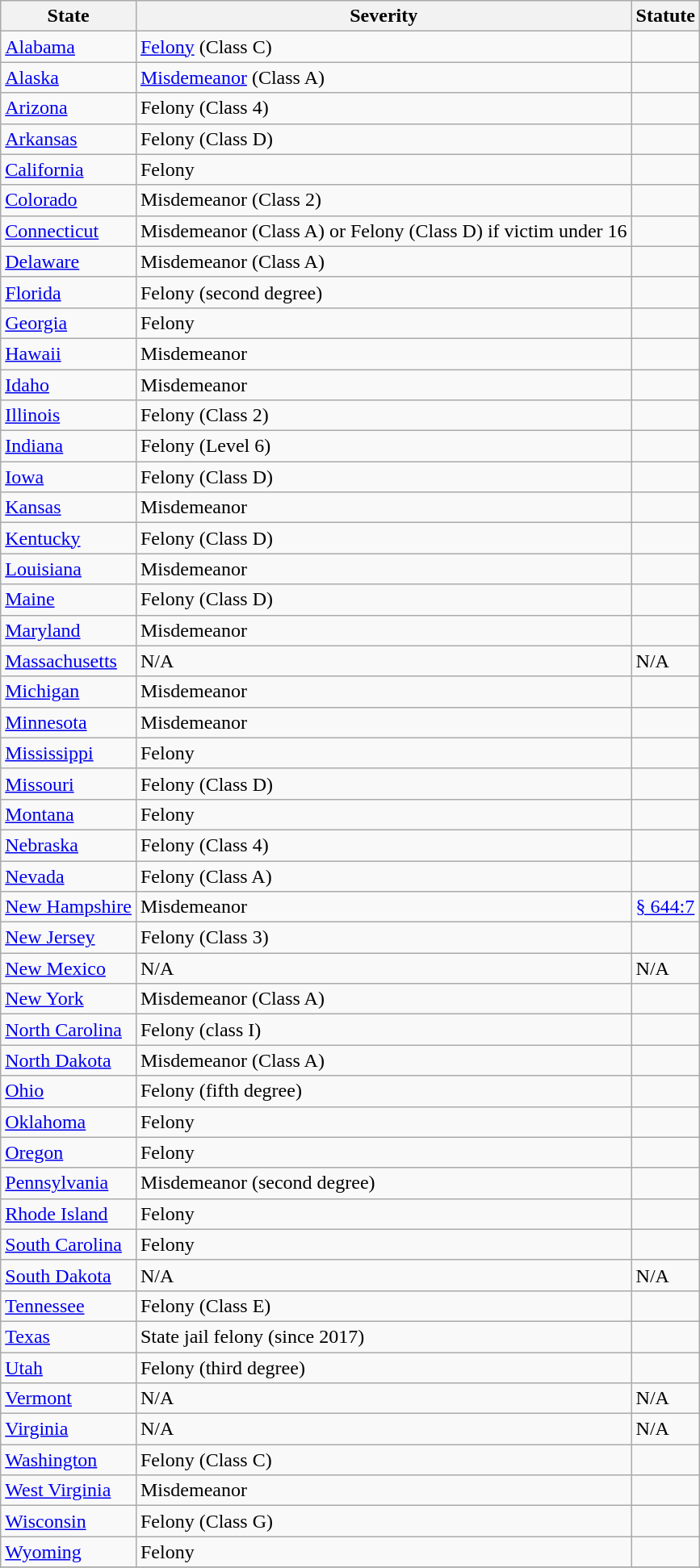<table class="wikitable sortable">
<tr>
<th>State</th>
<th>Severity</th>
<th>Statute</th>
</tr>
<tr>
<td><a href='#'>Alabama</a></td>
<td><a href='#'>Felony</a> (Class C)</td>
<td></td>
</tr>
<tr>
<td><a href='#'>Alaska</a></td>
<td><a href='#'>Misdemeanor</a> (Class A)</td>
<td></td>
</tr>
<tr>
<td><a href='#'>Arizona</a></td>
<td>Felony (Class 4)</td>
<td> </td>
</tr>
<tr>
<td><a href='#'>Arkansas</a></td>
<td>Felony (Class D)</td>
<td></td>
</tr>
<tr>
<td><a href='#'>California</a></td>
<td>Felony</td>
<td></td>
</tr>
<tr>
<td><a href='#'>Colorado</a></td>
<td>Misdemeanor (Class 2)</td>
<td></td>
</tr>
<tr>
<td><a href='#'>Connecticut</a></td>
<td>Misdemeanor (Class A) or Felony (Class D) if victim under 16</td>
<td></td>
</tr>
<tr>
<td><a href='#'>Delaware</a></td>
<td>Misdemeanor (Class A)</td>
<td></td>
</tr>
<tr>
<td><a href='#'>Florida</a></td>
<td>Felony (second degree)</td>
<td></td>
</tr>
<tr>
<td><a href='#'>Georgia</a></td>
<td>Felony</td>
<td></td>
</tr>
<tr>
<td><a href='#'>Hawaii</a></td>
<td>Misdemeanor</td>
<td></td>
</tr>
<tr>
<td><a href='#'>Idaho</a></td>
<td>Misdemeanor</td>
<td></td>
</tr>
<tr>
<td><a href='#'>Illinois</a></td>
<td>Felony (Class 2)</td>
<td></td>
</tr>
<tr>
<td><a href='#'>Indiana</a></td>
<td>Felony (Level 6)</td>
<td></td>
</tr>
<tr>
<td><a href='#'>Iowa</a></td>
<td>Felony (Class D)</td>
<td></td>
</tr>
<tr>
<td><a href='#'>Kansas</a></td>
<td>Misdemeanor</td>
<td></td>
</tr>
<tr>
<td><a href='#'>Kentucky</a></td>
<td>Felony (Class D)</td>
<td> </td>
</tr>
<tr>
<td><a href='#'>Louisiana</a></td>
<td>Misdemeanor</td>
<td></td>
</tr>
<tr>
<td><a href='#'>Maine</a></td>
<td>Felony (Class D)</td>
<td></td>
</tr>
<tr>
<td><a href='#'>Maryland</a></td>
<td>Misdemeanor</td>
<td></td>
</tr>
<tr>
<td><a href='#'>Massachusetts</a></td>
<td>N/A</td>
<td>N/A</td>
</tr>
<tr>
<td><a href='#'>Michigan</a></td>
<td>Misdemeanor</td>
<td></td>
</tr>
<tr>
<td><a href='#'>Minnesota</a></td>
<td>Misdemeanor</td>
<td></td>
</tr>
<tr>
<td><a href='#'>Mississippi</a></td>
<td>Felony</td>
<td></td>
</tr>
<tr>
<td><a href='#'>Missouri</a></td>
<td>Felony (Class D)</td>
<td></td>
</tr>
<tr>
<td><a href='#'>Montana</a></td>
<td>Felony</td>
<td> </td>
</tr>
<tr>
<td><a href='#'>Nebraska</a></td>
<td>Felony (Class 4)</td>
<td></td>
</tr>
<tr>
<td><a href='#'>Nevada</a></td>
<td>Felony (Class A)</td>
<td></td>
</tr>
<tr>
<td><a href='#'>New Hampshire</a></td>
<td>Misdemeanor</td>
<td><a href='#'>§ 644:7</a></td>
</tr>
<tr>
<td><a href='#'>New Jersey</a></td>
<td>Felony (Class 3)</td>
<td></td>
</tr>
<tr>
<td><a href='#'>New Mexico</a></td>
<td>N/A</td>
<td>N/A</td>
</tr>
<tr>
<td><a href='#'>New York</a></td>
<td>Misdemeanor (Class A)</td>
<td></td>
</tr>
<tr>
<td><a href='#'>North Carolina</a></td>
<td>Felony (class I)</td>
<td></td>
</tr>
<tr>
<td><a href='#'>North Dakota</a></td>
<td>Misdemeanor (Class A)</td>
<td></td>
</tr>
<tr>
<td><a href='#'>Ohio</a></td>
<td>Felony (fifth degree)</td>
<td></td>
</tr>
<tr>
<td><a href='#'>Oklahoma</a></td>
<td>Felony</td>
<td></td>
</tr>
<tr>
<td><a href='#'>Oregon</a></td>
<td>Felony</td>
<td></td>
</tr>
<tr>
<td><a href='#'>Pennsylvania</a></td>
<td>Misdemeanor (second degree)</td>
<td></td>
</tr>
<tr>
<td><a href='#'>Rhode Island</a></td>
<td>Felony</td>
<td></td>
</tr>
<tr>
<td><a href='#'>South Carolina</a></td>
<td>Felony</td>
<td></td>
</tr>
<tr>
<td><a href='#'>South Dakota</a></td>
<td>N/A</td>
<td>N/A</td>
</tr>
<tr>
<td><a href='#'>Tennessee</a></td>
<td>Felony (Class E)</td>
<td></td>
</tr>
<tr>
<td><a href='#'>Texas</a></td>
<td>State jail felony (since 2017)</td>
<td></td>
</tr>
<tr>
<td><a href='#'>Utah</a></td>
<td>Felony (third degree)</td>
<td></td>
</tr>
<tr>
<td><a href='#'>Vermont</a></td>
<td>N/A</td>
<td>N/A</td>
</tr>
<tr>
<td><a href='#'>Virginia</a></td>
<td>N/A</td>
<td>N/A</td>
</tr>
<tr>
<td><a href='#'>Washington</a></td>
<td>Felony (Class C)</td>
<td></td>
</tr>
<tr>
<td><a href='#'>West Virginia</a></td>
<td>Misdemeanor</td>
<td></td>
</tr>
<tr>
<td><a href='#'>Wisconsin</a></td>
<td>Felony (Class G)</td>
<td></td>
</tr>
<tr>
<td><a href='#'>Wyoming</a></td>
<td>Felony</td>
<td></td>
</tr>
<tr>
</tr>
</table>
